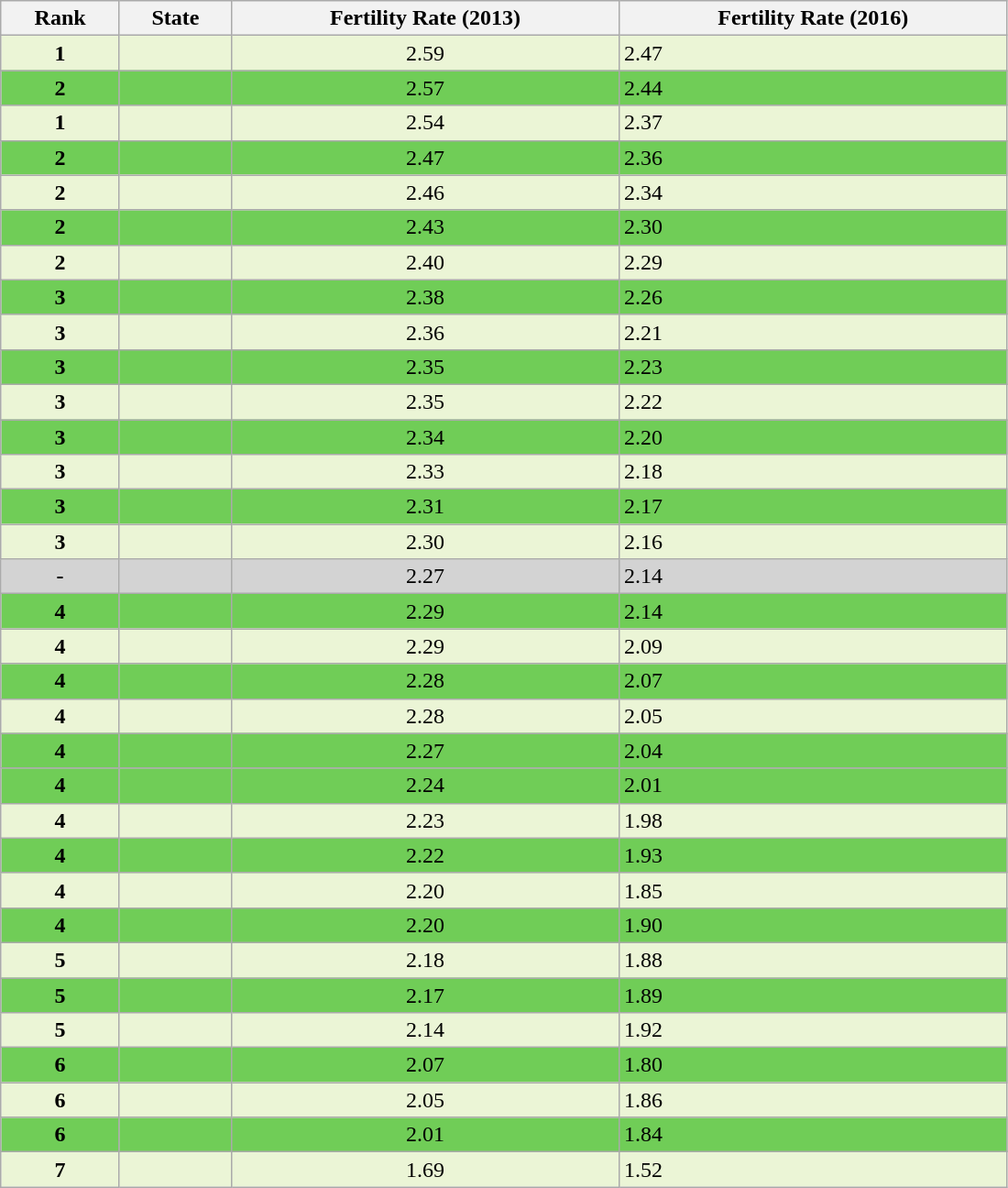<table class="wikitable sortable" style="width:58%;">
<tr>
<th><strong>Rank</strong></th>
<th><strong>State</strong></th>
<th><strong>Fertility Rate (2013)</strong> </th>
<th><strong>Fertility Rate (2016)</strong></th>
</tr>
<tr bgcolor="#EBF5D6">
<td align="center"><strong>1</strong></td>
<td align="left"></td>
<td align="center">2.59</td>
<td>2.47</td>
</tr>
<tr bgcolor="#70cd57">
<td align="center"><strong>2</strong></td>
<td align="left"></td>
<td align="center">2.57</td>
<td>2.44</td>
</tr>
<tr bgcolor="#EBF5D6">
<td align="center"><strong>1</strong></td>
<td align="left"></td>
<td align="center">2.54</td>
<td>2.37</td>
</tr>
<tr bgcolor="#70cd57">
<td align="center"><strong>2</strong></td>
<td align="left"></td>
<td align="center">2.47</td>
<td>2.36</td>
</tr>
<tr bgcolor="#EBF5D6">
<td align="center"><strong>2</strong></td>
<td align="left"></td>
<td align="center">2.46</td>
<td>2.34</td>
</tr>
<tr bgcolor="#70cd57">
<td align="center"><strong>2</strong></td>
<td align="left"></td>
<td align="center">2.43</td>
<td>2.30</td>
</tr>
<tr bgcolor="#EBF5D6">
<td align="center"><strong>2</strong></td>
<td align="left"></td>
<td align="center">2.40</td>
<td>2.29</td>
</tr>
<tr bgcolor="#70cd57">
<td align="center"><strong>3</strong></td>
<td align="left"></td>
<td align="center">2.38</td>
<td>2.26</td>
</tr>
<tr bgcolor="#EBF5D6">
<td align="center"><strong>3</strong></td>
<td align="left"></td>
<td align="center">2.36</td>
<td>2.21</td>
</tr>
<tr bgcolor="#70cd57">
<td align="center"><strong>3</strong></td>
<td align="left"></td>
<td align="center">2.35</td>
<td>2.23</td>
</tr>
<tr bgcolor="#EBF5D6">
<td align="center"><strong>3</strong></td>
<td align="left"></td>
<td align="center">2.35</td>
<td>2.22</td>
</tr>
<tr bgcolor="#70cd57">
<td align="center"><strong>3</strong></td>
<td align="left"></td>
<td align="center">2.34</td>
<td>2.20</td>
</tr>
<tr bgcolor="#EBF5D6">
<td align="center"><strong>3</strong></td>
<td align="left"></td>
<td align="center">2.33</td>
<td>2.18</td>
</tr>
<tr bgcolor="#70cd57">
<td align="center"><strong>3</strong></td>
<td align="left"></td>
<td align="center">2.31</td>
<td>2.17</td>
</tr>
<tr bgcolor="#EBF5D6">
<td align="center"><strong>3</strong></td>
<td align="left"></td>
<td align="center">2.30</td>
<td>2.16</td>
</tr>
<tr bgcolor="lightgrey">
<td align="center"><strong>-</strong></td>
<td align="left"></td>
<td align="center">2.27</td>
<td>2.14</td>
</tr>
<tr bgcolor="#70cd57">
<td align="center"><strong>4</strong></td>
<td align="left"></td>
<td align="center">2.29</td>
<td>2.14</td>
</tr>
<tr bgcolor="#EBF5D6">
<td align="center"><strong>4</strong></td>
<td align="left"></td>
<td align="center">2.29</td>
<td>2.09</td>
</tr>
<tr bgcolor="#70cd57">
<td align="center"><strong>4</strong></td>
<td align="left"></td>
<td align="center">2.28</td>
<td>2.07</td>
</tr>
<tr bgcolor="#EBF5D6">
<td align="center"><strong>4</strong></td>
<td align="left"></td>
<td align="center">2.28</td>
<td>2.05</td>
</tr>
<tr bgcolor="#70cd57">
<td align="center"><strong>4</strong></td>
<td align="left"></td>
<td align="center">2.27</td>
<td>2.04</td>
</tr>
<tr bgcolor="#70cd57">
<td align="center"><strong>4</strong></td>
<td align="left"></td>
<td align="center">2.24</td>
<td>2.01</td>
</tr>
<tr bgcolor="#EBF5D6">
<td align="center"><strong>4</strong></td>
<td align="left"></td>
<td align="center">2.23</td>
<td>1.98</td>
</tr>
<tr bgcolor="#70cd57">
<td align="center"><strong>4</strong></td>
<td align="left"></td>
<td align="center">2.22</td>
<td>1.93</td>
</tr>
<tr bgcolor="#EBF5D6">
<td align="center"><strong>4</strong></td>
<td align="left"></td>
<td align="center">2.20</td>
<td>1.85</td>
</tr>
<tr bgcolor="#70cd57">
<td align="center"><strong>4</strong></td>
<td align="left"></td>
<td align="center">2.20</td>
<td>1.90</td>
</tr>
<tr bgcolor="#EBF5D6">
<td align="center"><strong>5</strong></td>
<td align="left"></td>
<td align="center">2.18</td>
<td>1.88</td>
</tr>
<tr bgcolor="#70cd57">
<td align="center"><strong>5</strong></td>
<td align="left"></td>
<td align="center">2.17</td>
<td>1.89</td>
</tr>
<tr bgcolor="#EBF5D6">
<td align="center"><strong>5</strong></td>
<td align="left"></td>
<td align="center">2.14</td>
<td>1.92</td>
</tr>
<tr bgcolor="#70cd57">
<td align="center"><strong>6</strong></td>
<td align="left"></td>
<td align="center">2.07</td>
<td>1.80</td>
</tr>
<tr bgcolor="#EBF5D6">
<td align="center"><strong>6</strong></td>
<td align="left"></td>
<td align="center">2.05</td>
<td>1.86</td>
</tr>
<tr bgcolor="#70cd57">
<td align="center"><strong>6</strong></td>
<td align="left"></td>
<td align="center">2.01</td>
<td>1.84</td>
</tr>
<tr bgcolor="#EBF5D6">
<td align="center"><strong>7</strong></td>
<td align="left"></td>
<td align="center">1.69</td>
<td>1.52</td>
</tr>
</table>
